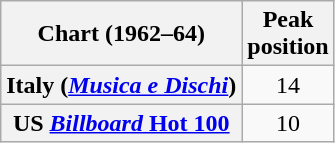<table class="wikitable plainrowheaders sortable" "style="text-align:center">
<tr>
<th>Chart (1962–64)</th>
<th>Peak<br>position</th>
</tr>
<tr>
<th scope="row">Italy (<em><a href='#'>Musica e Dischi</a></em>)</th>
<td align="center">14</td>
</tr>
<tr>
<th scope="row">US <a href='#'><em>Billboard</em> Hot 100</a></th>
<td align="center">10</td>
</tr>
</table>
